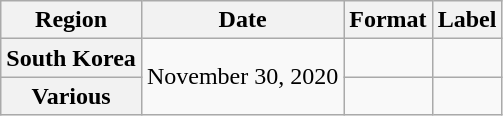<table class="wikitable plainrowheaders">
<tr>
<th>Region</th>
<th>Date</th>
<th>Format</th>
<th>Label</th>
</tr>
<tr>
<th scope="row">South Korea</th>
<td rowspan="2">November 30, 2020</td>
<td></td>
<td></td>
</tr>
<tr>
<th scope="row">Various </th>
<td></td>
<td></td>
</tr>
</table>
